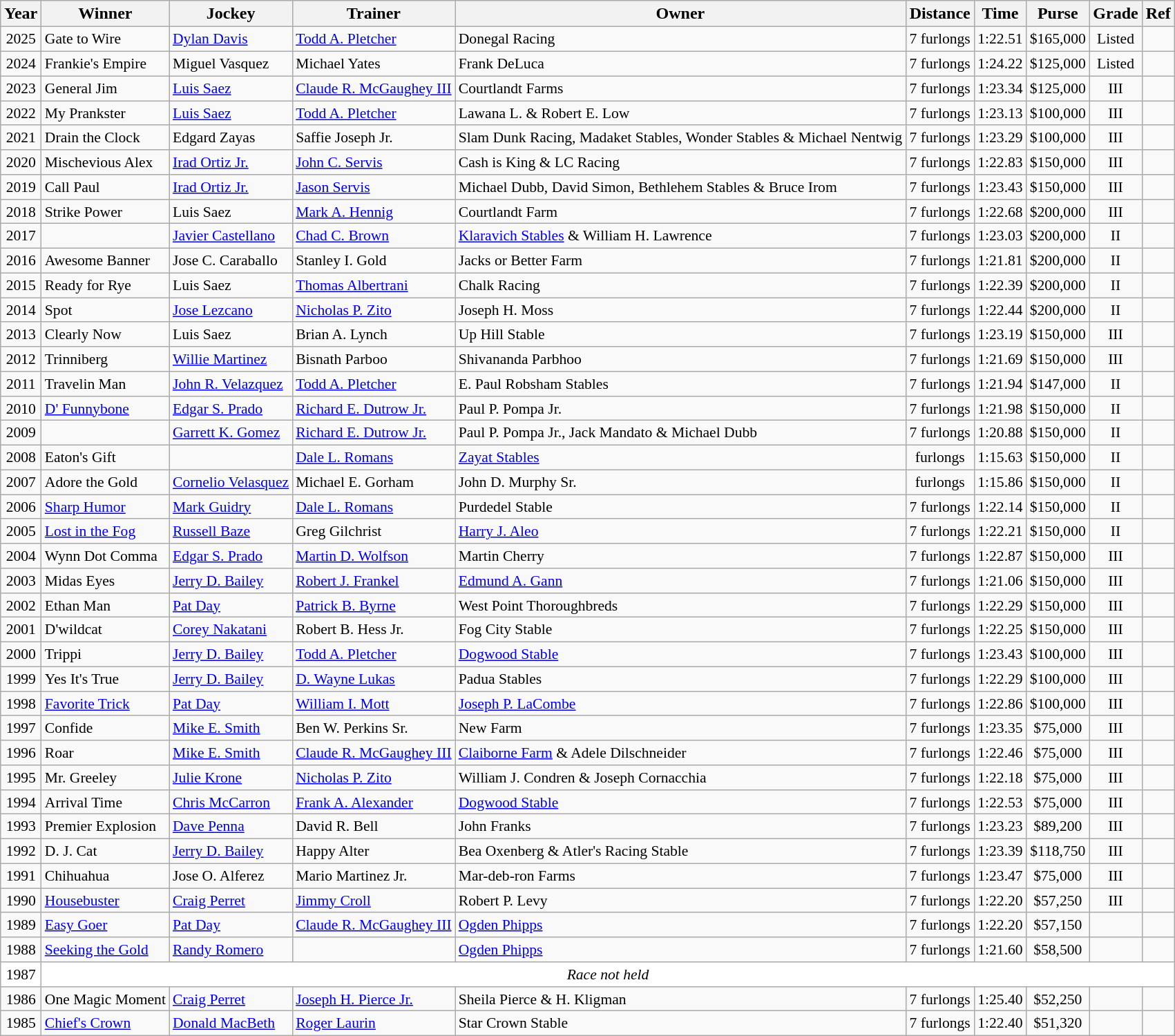<table class="wikitable sortable">
<tr>
<th>Year</th>
<th>Winner</th>
<th>Jockey</th>
<th>Trainer</th>
<th>Owner</th>
<th>Distance</th>
<th>Time</th>
<th>Purse</th>
<th>Grade</th>
<th>Ref</th>
</tr>
<tr style="font-size:90%;">
<td align=center>2025</td>
<td>Gate to Wire</td>
<td><a href='#'>Dylan Davis</a></td>
<td><a href='#'>Todd A. Pletcher</a></td>
<td>Donegal Racing</td>
<td align=center>7 furlongs</td>
<td align=center>1:22.51</td>
<td align=center>$165,000</td>
<td align=center>Listed</td>
<td></td>
</tr>
<tr style="font-size:90%;">
<td align=center>2024</td>
<td>Frankie's Empire</td>
<td>Miguel Vasquez</td>
<td>Michael Yates</td>
<td>Frank DeLuca</td>
<td align=center>7 furlongs</td>
<td align=center>1:24.22</td>
<td align=center>$125,000</td>
<td align=center>Listed</td>
<td></td>
</tr>
<tr style="font-size:90%;">
<td align=center>2023</td>
<td>General Jim</td>
<td><a href='#'>Luis Saez</a></td>
<td><a href='#'>Claude R. McGaughey III</a></td>
<td>Courtlandt Farms</td>
<td align=center>7 furlongs</td>
<td align=center>1:23.34</td>
<td align=center>$125,000</td>
<td align=center>III</td>
<td></td>
</tr>
<tr style="font-size:90%;">
<td align=center>2022</td>
<td>My Prankster</td>
<td><a href='#'>Luis Saez</a></td>
<td><a href='#'>Todd A. Pletcher</a></td>
<td>Lawana L. & Robert E. Low</td>
<td align=center>7 furlongs</td>
<td align=center>1:23.13</td>
<td align=center>$100,000</td>
<td align=center>III</td>
<td></td>
</tr>
<tr style="font-size:90%;">
<td align=center>2021</td>
<td>Drain the Clock</td>
<td>Edgard Zayas</td>
<td>Saffie Joseph Jr.</td>
<td>Slam Dunk Racing, Madaket Stables, Wonder Stables & Michael Nentwig</td>
<td align=center>7 furlongs</td>
<td align=center>1:23.29</td>
<td align=center>$100,000</td>
<td align=center>III</td>
<td></td>
</tr>
<tr style="font-size:90%;">
<td align=center>2020</td>
<td>Mischevious Alex</td>
<td><a href='#'>Irad Ortiz Jr.</a></td>
<td><a href='#'>John C. Servis</a></td>
<td>Cash is King & LC Racing</td>
<td align=center>7 furlongs</td>
<td align=center>1:22.83</td>
<td align=center>$150,000</td>
<td align=center>III</td>
<td></td>
</tr>
<tr style="font-size:90%;">
<td align=center>2019</td>
<td>Call Paul</td>
<td><a href='#'>Irad Ortiz Jr.</a></td>
<td><a href='#'>Jason Servis</a></td>
<td>Michael Dubb, David Simon, Bethlehem Stables & Bruce Irom</td>
<td align=center>7 furlongs</td>
<td align=center>1:23.43</td>
<td align=center>$150,000</td>
<td align=center>III</td>
<td></td>
</tr>
<tr style="font-size:90%;">
<td align=center>2018</td>
<td>Strike Power</td>
<td>Luis Saez</td>
<td><a href='#'>Mark A. Hennig</a></td>
<td>Courtlandt Farm</td>
<td align=center>7 furlongs</td>
<td align=center>1:22.68</td>
<td align=center>$200,000</td>
<td align=center>III</td>
<td></td>
</tr>
<tr style="font-size:90%;">
<td align=center>2017</td>
<td></td>
<td><a href='#'>Javier Castellano</a></td>
<td><a href='#'>Chad C. Brown</a></td>
<td><a href='#'>Klaravich Stables</a> & William H. Lawrence</td>
<td align=center>7 furlongs</td>
<td align=center>1:23.03</td>
<td align=center>$200,000</td>
<td align=center>II</td>
<td></td>
</tr>
<tr style="font-size:90%;">
<td align=center>2016</td>
<td>Awesome Banner</td>
<td>Jose C. Caraballo</td>
<td>Stanley I. Gold</td>
<td>Jacks or Better Farm</td>
<td align=center>7 furlongs</td>
<td align=center>1:21.81</td>
<td align=center>$200,000</td>
<td align=center>II</td>
<td></td>
</tr>
<tr style="font-size:90%;">
<td align=center>2015</td>
<td>Ready for Rye</td>
<td>Luis Saez</td>
<td><a href='#'>Thomas Albertrani</a></td>
<td>Chalk Racing</td>
<td align=center>7 furlongs</td>
<td align=center>1:22.39</td>
<td align=center>$200,000</td>
<td align=center>II</td>
<td></td>
</tr>
<tr style="font-size:90%;">
<td align=center>2014</td>
<td>Spot</td>
<td><a href='#'>Jose Lezcano</a></td>
<td><a href='#'>Nicholas P. Zito</a></td>
<td>Joseph H. Moss</td>
<td align=center>7 furlongs</td>
<td align=center>1:22.44</td>
<td align=center>$200,000</td>
<td align=center>II</td>
<td></td>
</tr>
<tr style="font-size:90%;">
<td align=center>2013</td>
<td>Clearly Now</td>
<td>Luis Saez</td>
<td>Brian A. Lynch</td>
<td>Up Hill Stable</td>
<td align=center>7 furlongs</td>
<td align=center>1:23.19</td>
<td align=center>$150,000</td>
<td align=center>III</td>
<td></td>
</tr>
<tr style="font-size:90%;">
<td align=center>2012</td>
<td>Trinniberg</td>
<td><a href='#'>Willie Martinez</a></td>
<td>Bisnath Parboo</td>
<td>Shivananda Parbhoo</td>
<td align=center>7 furlongs</td>
<td align=center>1:21.69</td>
<td align=center>$150,000</td>
<td align=center>III</td>
<td></td>
</tr>
<tr style="font-size:90%;">
<td align=center>2011</td>
<td>Travelin Man</td>
<td><a href='#'>John R. Velazquez</a></td>
<td><a href='#'>Todd A. Pletcher</a></td>
<td>E. Paul Robsham Stables</td>
<td align=center>7 furlongs</td>
<td align=center>1:21.94</td>
<td align=center>$147,000</td>
<td align=center>II</td>
<td></td>
</tr>
<tr style="font-size:90%;">
<td align=center>2010</td>
<td><a href='#'>D' Funnybone</a></td>
<td><a href='#'>Edgar S. Prado</a></td>
<td><a href='#'>Richard E. Dutrow Jr.</a></td>
<td>Paul P. Pompa Jr.</td>
<td align=center>7 furlongs</td>
<td align=center>1:21.98</td>
<td align=center>$150,000</td>
<td align=center>II</td>
<td></td>
</tr>
<tr style="font-size:90%;">
<td align=center>2009</td>
<td></td>
<td><a href='#'>Garrett K. Gomez</a></td>
<td><a href='#'>Richard E. Dutrow Jr.</a></td>
<td>Paul P. Pompa Jr., Jack Mandato & Michael Dubb</td>
<td align=center>7 furlongs</td>
<td align=center>1:20.88</td>
<td align=center>$150,000</td>
<td align=center>II</td>
<td></td>
</tr>
<tr style="font-size:90%;">
<td align=center>2008</td>
<td>Eaton's Gift</td>
<td></td>
<td><a href='#'>Dale L. Romans</a></td>
<td><a href='#'>Zayat Stables</a></td>
<td align=center> furlongs</td>
<td align=center>1:15.63</td>
<td align=center>$150,000</td>
<td align=center>II</td>
<td></td>
</tr>
<tr style="font-size:90%;">
<td align=center>2007</td>
<td>Adore the Gold</td>
<td><a href='#'>Cornelio Velasquez</a></td>
<td>Michael E. Gorham</td>
<td>John D. Murphy Sr.</td>
<td align=center> furlongs</td>
<td align=center>1:15.86</td>
<td align=center>$150,000</td>
<td align=center>II</td>
<td></td>
</tr>
<tr style="font-size:90%;">
<td align=center>2006</td>
<td><a href='#'>Sharp Humor</a></td>
<td><a href='#'>Mark Guidry</a></td>
<td><a href='#'>Dale L. Romans</a></td>
<td>Purdedel Stable</td>
<td align=center>7 furlongs</td>
<td align=center>1:22.14</td>
<td align=center>$150,000</td>
<td align=center>II</td>
<td></td>
</tr>
<tr style="font-size:90%;">
<td align=center>2005</td>
<td><a href='#'>Lost in the Fog</a></td>
<td><a href='#'>Russell Baze</a></td>
<td>Greg Gilchrist</td>
<td><a href='#'>Harry J. Aleo</a></td>
<td align=center>7 furlongs</td>
<td align=center>1:22.21</td>
<td align=center>$150,000</td>
<td align=center>II</td>
<td></td>
</tr>
<tr style="font-size:90%;">
<td align=center>2004</td>
<td>Wynn Dot Comma</td>
<td><a href='#'>Edgar S. Prado</a></td>
<td><a href='#'>Martin D. Wolfson</a></td>
<td>Martin Cherry</td>
<td align=center>7 furlongs</td>
<td align=center>1:22.87</td>
<td align=center>$150,000</td>
<td align=center>III</td>
<td></td>
</tr>
<tr style="font-size:90%;">
<td align=center>2003</td>
<td>Midas Eyes</td>
<td><a href='#'>Jerry D. Bailey</a></td>
<td><a href='#'>Robert J. Frankel</a></td>
<td><a href='#'>Edmund A. Gann</a></td>
<td align=center>7 furlongs</td>
<td align=center>1:21.06</td>
<td align=center>$150,000</td>
<td align=center>III</td>
<td></td>
</tr>
<tr style="font-size:90%;">
<td align=center>2002</td>
<td>Ethan Man</td>
<td><a href='#'>Pat Day</a></td>
<td><a href='#'>Patrick B. Byrne</a></td>
<td>West Point Thoroughbreds</td>
<td align=center>7 furlongs</td>
<td align=center>1:22.29</td>
<td align=center>$150,000</td>
<td align=center>III</td>
<td></td>
</tr>
<tr style="font-size:90%;">
<td align=center>2001</td>
<td>D'wildcat</td>
<td><a href='#'>Corey Nakatani</a></td>
<td>Robert B. Hess Jr.</td>
<td>Fog City Stable</td>
<td align=center>7 furlongs</td>
<td align=center>1:22.25</td>
<td align=center>$150,000</td>
<td align=center>III</td>
<td></td>
</tr>
<tr style="font-size:90%;">
<td align=center>2000</td>
<td>Trippi</td>
<td><a href='#'>Jerry D. Bailey</a></td>
<td><a href='#'>Todd A. Pletcher</a></td>
<td><a href='#'>Dogwood Stable</a></td>
<td align=center>7 furlongs</td>
<td align=center>1:23.43</td>
<td align=center>$100,000</td>
<td align=center>III</td>
<td></td>
</tr>
<tr style="font-size:90%;">
<td align=center>1999</td>
<td>Yes It's True</td>
<td><a href='#'>Jerry D. Bailey</a></td>
<td><a href='#'>D. Wayne Lukas</a></td>
<td>Padua Stables</td>
<td align=center>7 furlongs</td>
<td align=center>1:22.29</td>
<td align=center>$100,000</td>
<td align=center>III</td>
<td></td>
</tr>
<tr style="font-size:90%;">
<td align=center>1998</td>
<td><a href='#'>Favorite Trick</a></td>
<td><a href='#'>Pat Day</a></td>
<td><a href='#'>William I. Mott</a></td>
<td><a href='#'>Joseph P. LaCombe</a></td>
<td align=center>7 furlongs</td>
<td align=center>1:22.86</td>
<td align=center>$100,000</td>
<td align=center>III</td>
<td></td>
</tr>
<tr style="font-size:90%;">
<td align=center>1997</td>
<td>Confide</td>
<td><a href='#'>Mike E. Smith</a></td>
<td>Ben W. Perkins Sr.</td>
<td>New Farm</td>
<td align=center>7 furlongs</td>
<td align=center>1:23.35</td>
<td align=center>$75,000</td>
<td align=center>III</td>
<td></td>
</tr>
<tr style="font-size:90%;">
<td align=center>1996</td>
<td>Roar</td>
<td><a href='#'>Mike E. Smith</a></td>
<td><a href='#'>Claude R. McGaughey III</a></td>
<td><a href='#'>Claiborne Farm</a> & Adele Dilschneider</td>
<td align=center>7 furlongs</td>
<td align=center>1:22.46</td>
<td align=center>$75,000</td>
<td align=center>III</td>
<td></td>
</tr>
<tr style="font-size:90%;">
<td align=center>1995</td>
<td>Mr. Greeley</td>
<td><a href='#'>Julie Krone</a></td>
<td><a href='#'>Nicholas P. Zito</a></td>
<td>William J. Condren & Joseph Cornacchia</td>
<td align=center>7 furlongs</td>
<td align=center>1:22.18</td>
<td align=center>$75,000</td>
<td align=center>III</td>
<td></td>
</tr>
<tr style="font-size:90%;">
<td align=center>1994</td>
<td>Arrival Time</td>
<td><a href='#'>Chris McCarron</a></td>
<td><a href='#'>Frank A. Alexander</a></td>
<td><a href='#'>Dogwood Stable</a></td>
<td align=center>7 furlongs</td>
<td align=center>1:22.53</td>
<td align=center>$75,000</td>
<td align=center>III</td>
<td></td>
</tr>
<tr style="font-size:90%;">
<td align=center>1993</td>
<td>Premier Explosion</td>
<td><a href='#'>Dave Penna</a></td>
<td>David R. Bell</td>
<td>John Franks</td>
<td align=center>7 furlongs</td>
<td align=center>1:23.23</td>
<td align=center>$89,200</td>
<td align=center>III</td>
<td></td>
</tr>
<tr style="font-size:90%;">
<td align=center>1992</td>
<td>D. J. Cat</td>
<td><a href='#'>Jerry D. Bailey</a></td>
<td>Happy Alter</td>
<td>Bea Oxenberg & Atler's Racing Stable</td>
<td align=center>7 furlongs</td>
<td align=center>1:23.39</td>
<td align=center>$118,750</td>
<td align=center>III</td>
<td></td>
</tr>
<tr style="font-size:90%;">
<td align=center>1991</td>
<td>Chihuahua</td>
<td>Jose O. Alferez</td>
<td>Mario Martinez Jr.</td>
<td>Mar-deb-ron Farms</td>
<td align=center>7 furlongs</td>
<td align=center>1:23.47</td>
<td align=center>$75,000</td>
<td align=center>III</td>
<td></td>
</tr>
<tr style="font-size:90%;">
<td align=center>1990</td>
<td><a href='#'>Housebuster</a></td>
<td><a href='#'>Craig Perret</a></td>
<td><a href='#'>Jimmy Croll</a></td>
<td>Robert P. Levy</td>
<td align=center>7 furlongs</td>
<td align=center>1:22.20</td>
<td align=center>$57,250</td>
<td align=center>III</td>
<td></td>
</tr>
<tr style="font-size:90%;">
<td align=center>1989</td>
<td><a href='#'>Easy Goer</a></td>
<td><a href='#'>Pat Day</a></td>
<td><a href='#'>Claude R. McGaughey III</a></td>
<td><a href='#'>Ogden Phipps</a></td>
<td align=center>7 furlongs</td>
<td align=center>1:22.20</td>
<td align=center>$57,150</td>
<td align=center></td>
<td></td>
</tr>
<tr style="font-size:90%;">
<td align=center>1988</td>
<td><a href='#'>Seeking the Gold</a></td>
<td><a href='#'>Randy Romero</a></td>
<td></td>
<td><a href='#'>Ogden Phipps</a></td>
<td align=center>7 furlongs</td>
<td align=center>1:21.60</td>
<td align=center>$58,500</td>
<td align=center></td>
<td></td>
</tr>
<tr style="font-size:90%; background-color:white">
<td align="center">1987</td>
<td align="center" colspan=9><em>Race not held</em></td>
</tr>
<tr style="font-size:90%;">
<td align=center>1986</td>
<td>One Magic Moment</td>
<td><a href='#'>Craig Perret</a></td>
<td><a href='#'>Joseph H. Pierce Jr.</a></td>
<td>Sheila Pierce & H. Kligman</td>
<td align=center>7 furlongs</td>
<td align=center>1:25.40</td>
<td align=center>$52,250</td>
<td align=center></td>
<td></td>
</tr>
<tr style="font-size:90%;">
<td align=center>1985</td>
<td><a href='#'>Chief's Crown</a></td>
<td><a href='#'>Donald MacBeth</a></td>
<td><a href='#'>Roger Laurin</a></td>
<td>Star Crown Stable</td>
<td align=center>7 furlongs</td>
<td align=center>1:22.40</td>
<td align=center>$51,320</td>
<td align=center></td>
<td></td>
</tr>
</table>
